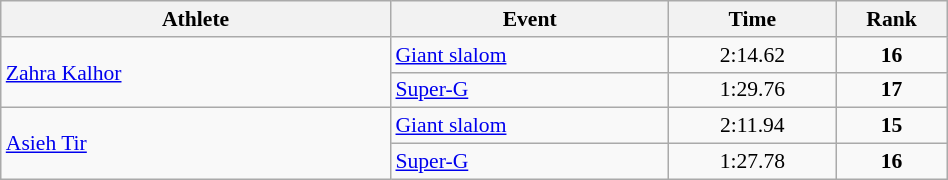<table class="wikitable" width="50%" style="text-align:center; font-size:90%">
<tr>
<th width="35%">Athlete</th>
<th width="25%">Event</th>
<th width="15%">Time</th>
<th width="10%">Rank</th>
</tr>
<tr>
<td rowspan=2 align="left"><a href='#'>Zahra Kalhor</a></td>
<td align="left"><a href='#'>Giant slalom</a></td>
<td>2:14.62</td>
<td><strong>16</strong></td>
</tr>
<tr>
<td align="left"><a href='#'>Super-G</a></td>
<td>1:29.76</td>
<td><strong>17</strong></td>
</tr>
<tr>
<td rowspan=2 align="left"><a href='#'>Asieh Tir</a></td>
<td align="left"><a href='#'>Giant slalom</a></td>
<td>2:11.94</td>
<td><strong>15</strong></td>
</tr>
<tr>
<td align="left"><a href='#'>Super-G</a></td>
<td>1:27.78</td>
<td><strong>16</strong></td>
</tr>
</table>
